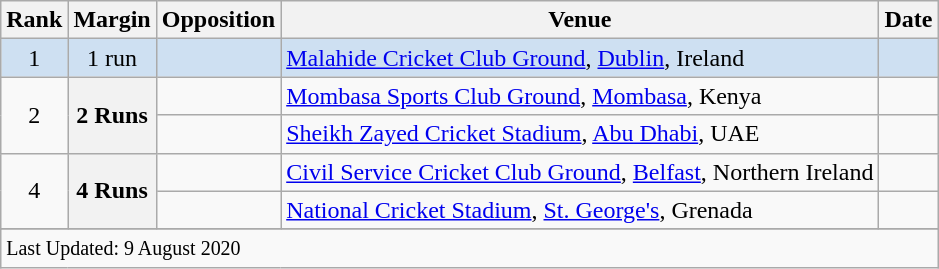<table class="wikitable plainrowheaders sortable">
<tr>
<th scope=col>Rank</th>
<th scope=col>Margin</th>
<th scope=col>Opposition</th>
<th scope=col>Venue</th>
<th scope=col>Date</th>
</tr>
<tr bgcolor=#cee0f2>
<td align=center>1</td>
<td align=center>1 run</td>
<td></td>
<td><a href='#'>Malahide Cricket Club Ground</a>, <a href='#'>Dublin</a>, Ireland</td>
<td></td>
</tr>
<tr>
<td align=center rowspan=2>2</td>
<th scope=row style=text-align:center rowspan=2>2 Runs</th>
<td></td>
<td><a href='#'>Mombasa Sports Club Ground</a>, <a href='#'>Mombasa</a>, Kenya</td>
<td></td>
</tr>
<tr>
<td></td>
<td><a href='#'>Sheikh Zayed Cricket Stadium</a>, <a href='#'>Abu Dhabi</a>, UAE</td>
<td></td>
</tr>
<tr>
<td align=center rowspan=2>4</td>
<th scope=row style=text-align:center rowspan=2>4 Runs</th>
<td></td>
<td><a href='#'>Civil Service Cricket Club Ground</a>, <a href='#'>Belfast</a>, Northern Ireland</td>
<td></td>
</tr>
<tr>
<td></td>
<td><a href='#'>National Cricket Stadium</a>, <a href='#'>St. George's</a>, Grenada</td>
<td></td>
</tr>
<tr>
</tr>
<tr class=sortbottom>
<td colspan=5><small>Last Updated: 9 August 2020</small></td>
</tr>
</table>
